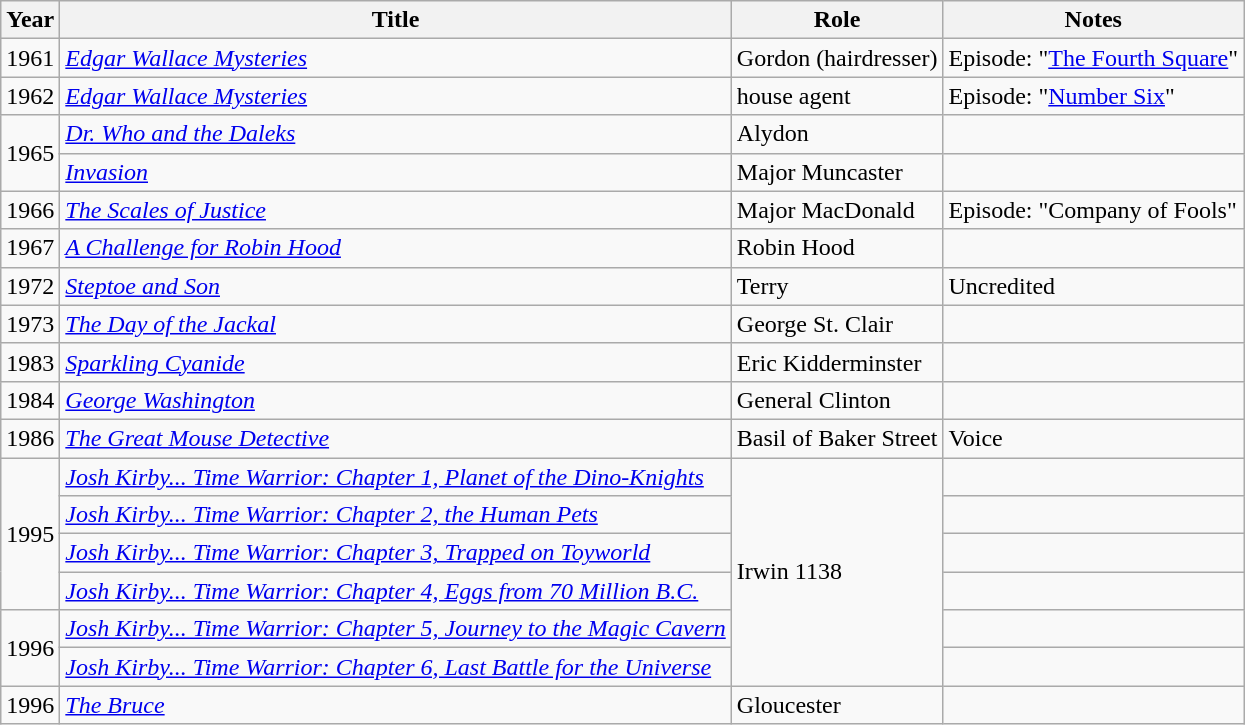<table class="wikitable">
<tr>
<th>Year</th>
<th>Title</th>
<th>Role</th>
<th class= "unsortable">Notes</th>
</tr>
<tr>
<td>1961</td>
<td><em><a href='#'>Edgar Wallace Mysteries</a></em></td>
<td>Gordon (hairdresser)</td>
<td>Episode: "<a href='#'>The Fourth Square</a>"</td>
</tr>
<tr>
<td>1962</td>
<td><em><a href='#'>Edgar Wallace Mysteries</a></em></td>
<td>house agent</td>
<td>Episode: "<a href='#'>Number Six</a>"</td>
</tr>
<tr>
<td rowspan="2">1965</td>
<td><em><a href='#'>Dr. Who and the Daleks</a></em></td>
<td>Alydon</td>
<td></td>
</tr>
<tr>
<td><em><a href='#'>Invasion</a></em></td>
<td>Major Muncaster</td>
<td></td>
</tr>
<tr>
<td>1966</td>
<td><em><a href='#'>The Scales of Justice</a></em></td>
<td>Major MacDonald</td>
<td>Episode: "Company of Fools"</td>
</tr>
<tr>
<td>1967</td>
<td><em><a href='#'>A Challenge for Robin Hood</a></em></td>
<td>Robin Hood</td>
</tr>
<tr>
<td>1972</td>
<td><em><a href='#'>Steptoe and Son</a></em></td>
<td>Terry</td>
<td>Uncredited</td>
</tr>
<tr>
<td>1973</td>
<td><em><a href='#'>The Day of the Jackal</a></em></td>
<td>George St. Clair</td>
<td></td>
</tr>
<tr>
<td>1983</td>
<td><em><a href='#'>Sparkling Cyanide</a></em></td>
<td>Eric Kidderminster</td>
<td></td>
</tr>
<tr>
<td>1984</td>
<td><em><a href='#'>George Washington</a></em></td>
<td>General Clinton</td>
<td></td>
</tr>
<tr>
<td>1986</td>
<td><em><a href='#'>The Great Mouse Detective</a></em></td>
<td>Basil of Baker Street</td>
<td>Voice</td>
</tr>
<tr>
<td rowspan="4">1995</td>
<td><em><a href='#'>Josh Kirby... Time Warrior: Chapter 1, Planet of the Dino-Knights</a></em></td>
<td rowspan="6">Irwin 1138</td>
<td></td>
</tr>
<tr>
<td><em><a href='#'>Josh Kirby... Time Warrior: Chapter 2, the Human Pets</a></em></td>
<td></td>
</tr>
<tr>
<td><em><a href='#'>Josh Kirby... Time Warrior: Chapter 3, Trapped on Toyworld</a></em></td>
<td></td>
</tr>
<tr>
<td><em><a href='#'>Josh Kirby... Time Warrior: Chapter 4, Eggs from 70 Million B.C.</a></em></td>
<td></td>
</tr>
<tr>
<td rowspan="2">1996</td>
<td><em><a href='#'>Josh Kirby... Time Warrior: Chapter 5, Journey to the Magic Cavern</a></em></td>
<td></td>
</tr>
<tr>
<td><em><a href='#'>Josh Kirby... Time Warrior: Chapter 6, Last Battle for the Universe</a></em></td>
<td></td>
</tr>
<tr>
<td>1996</td>
<td><em><a href='#'>The Bruce</a></em></td>
<td>Gloucester</td>
<td></td>
</tr>
</table>
